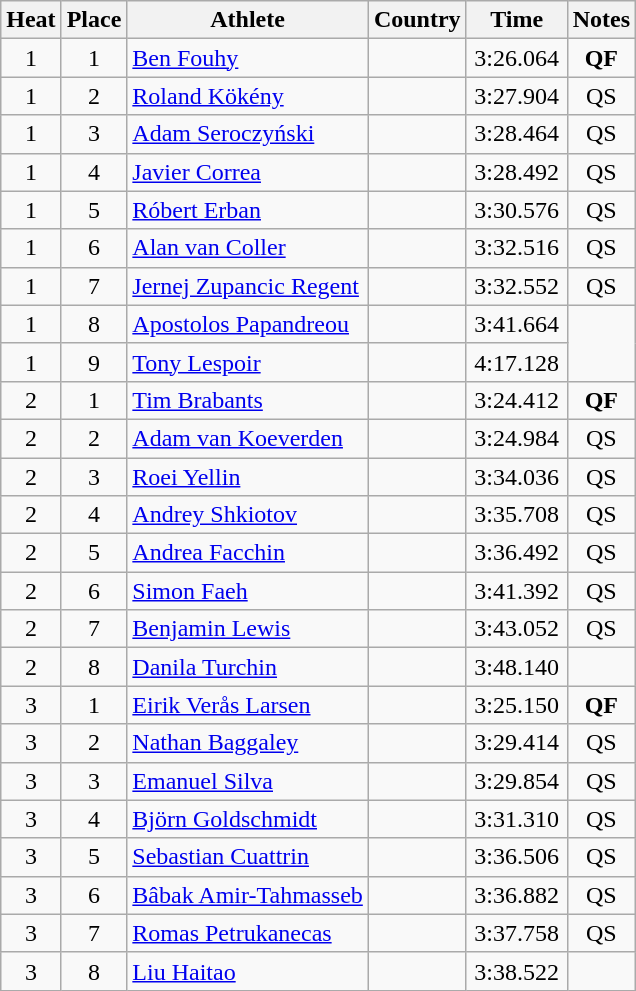<table class="wikitable sortable" style="text-align:center">
<tr>
<th>Heat</th>
<th>Place</th>
<th>Athlete</th>
<th>Country</th>
<th>Time</th>
<th>Notes</th>
</tr>
<tr>
<td>1</td>
<td>1</td>
<td align=left><a href='#'>Ben Fouhy</a></td>
<td></td>
<td width=60>3:26.064</td>
<td><strong>QF</strong></td>
</tr>
<tr>
<td>1</td>
<td>2</td>
<td align=left><a href='#'>Roland Kökény</a></td>
<td></td>
<td>3:27.904</td>
<td>QS</td>
</tr>
<tr>
<td>1</td>
<td>3</td>
<td align=left><a href='#'>Adam Seroczyński</a></td>
<td></td>
<td>3:28.464</td>
<td>QS</td>
</tr>
<tr>
<td>1</td>
<td>4</td>
<td align=left><a href='#'>Javier Correa</a></td>
<td></td>
<td>3:28.492</td>
<td>QS</td>
</tr>
<tr>
<td>1</td>
<td>5</td>
<td align=left><a href='#'>Róbert Erban</a></td>
<td></td>
<td>3:30.576</td>
<td>QS</td>
</tr>
<tr>
<td>1</td>
<td>6</td>
<td align=left><a href='#'>Alan van Coller</a></td>
<td></td>
<td>3:32.516</td>
<td>QS</td>
</tr>
<tr>
<td>1</td>
<td>7</td>
<td align=left><a href='#'>Jernej Zupancic Regent</a></td>
<td></td>
<td>3:32.552</td>
<td>QS</td>
</tr>
<tr>
<td>1</td>
<td>8</td>
<td align=left><a href='#'>Apostolos Papandreou</a></td>
<td></td>
<td>3:41.664</td>
</tr>
<tr>
<td>1</td>
<td>9</td>
<td align=left><a href='#'>Tony Lespoir</a></td>
<td></td>
<td>4:17.128</td>
</tr>
<tr>
<td>2</td>
<td>1</td>
<td align=left><a href='#'>Tim Brabants</a></td>
<td></td>
<td>3:24.412</td>
<td><strong>QF</strong></td>
</tr>
<tr>
<td>2</td>
<td>2</td>
<td align=left><a href='#'>Adam van Koeverden</a></td>
<td></td>
<td>3:24.984</td>
<td>QS</td>
</tr>
<tr>
<td>2</td>
<td>3</td>
<td align=left><a href='#'>Roei Yellin</a></td>
<td></td>
<td>3:34.036</td>
<td>QS</td>
</tr>
<tr>
<td>2</td>
<td>4</td>
<td align=left><a href='#'>Andrey Shkiotov</a></td>
<td></td>
<td>3:35.708</td>
<td>QS</td>
</tr>
<tr>
<td>2</td>
<td>5</td>
<td align=left><a href='#'>Andrea Facchin</a></td>
<td></td>
<td>3:36.492</td>
<td>QS</td>
</tr>
<tr>
<td>2</td>
<td>6</td>
<td align=left><a href='#'>Simon Faeh</a></td>
<td></td>
<td>3:41.392</td>
<td>QS</td>
</tr>
<tr>
<td>2</td>
<td>7</td>
<td align=left><a href='#'>Benjamin Lewis</a></td>
<td></td>
<td>3:43.052</td>
<td>QS</td>
</tr>
<tr>
<td>2</td>
<td>8</td>
<td align=left><a href='#'>Danila Turchin</a></td>
<td></td>
<td>3:48.140</td>
</tr>
<tr>
<td>3</td>
<td>1</td>
<td align=left><a href='#'>Eirik Verås Larsen</a></td>
<td></td>
<td>3:25.150</td>
<td><strong>QF</strong></td>
</tr>
<tr>
<td>3</td>
<td>2</td>
<td align=left><a href='#'>Nathan Baggaley</a></td>
<td></td>
<td>3:29.414</td>
<td>QS</td>
</tr>
<tr>
<td>3</td>
<td>3</td>
<td align=left><a href='#'>Emanuel Silva</a></td>
<td></td>
<td>3:29.854</td>
<td>QS</td>
</tr>
<tr>
<td>3</td>
<td>4</td>
<td align=left><a href='#'>Björn Goldschmidt</a></td>
<td></td>
<td>3:31.310</td>
<td>QS</td>
</tr>
<tr>
<td>3</td>
<td>5</td>
<td align=left><a href='#'>Sebastian Cuattrin</a></td>
<td></td>
<td>3:36.506</td>
<td>QS</td>
</tr>
<tr>
<td>3</td>
<td>6</td>
<td align=left><a href='#'>Bâbak Amir-Tahmasseb</a></td>
<td></td>
<td>3:36.882</td>
<td>QS</td>
</tr>
<tr>
<td>3</td>
<td>7</td>
<td align=left><a href='#'>Romas Petrukanecas</a></td>
<td></td>
<td>3:37.758</td>
<td>QS</td>
</tr>
<tr>
<td>3</td>
<td>8</td>
<td align=left><a href='#'>Liu Haitao</a></td>
<td></td>
<td>3:38.522</td>
</tr>
</table>
